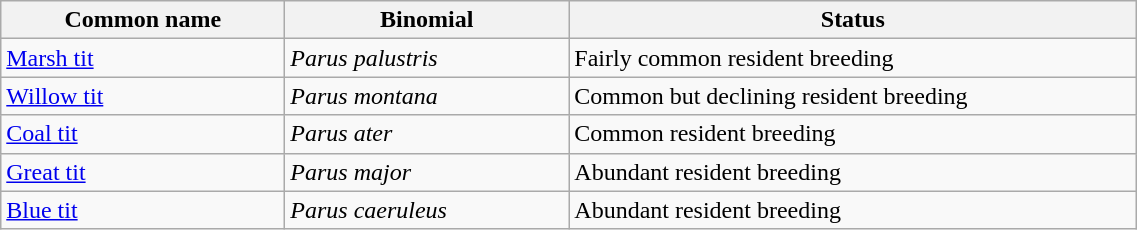<table width=60% class="wikitable">
<tr>
<th width=25%>Common name</th>
<th width=25%>Binomial</th>
<th width=50%>Status</th>
</tr>
<tr>
<td><a href='#'>Marsh tit</a></td>
<td><em>Parus palustris</em></td>
<td>Fairly common resident breeding</td>
</tr>
<tr>
<td><a href='#'>Willow tit</a></td>
<td><em>Parus montana</em></td>
<td>Common but declining resident breeding</td>
</tr>
<tr>
<td><a href='#'>Coal tit</a></td>
<td><em>Parus ater</em></td>
<td>Common resident breeding</td>
</tr>
<tr>
<td><a href='#'>Great tit</a></td>
<td><em>Parus major</em></td>
<td>Abundant resident breeding</td>
</tr>
<tr>
<td><a href='#'>Blue tit</a></td>
<td><em>Parus caeruleus</em></td>
<td>Abundant resident breeding</td>
</tr>
</table>
